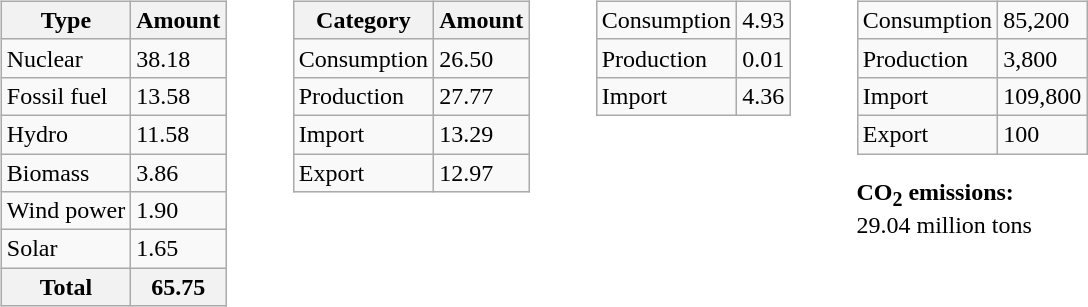<table>
<tr>
<td><br><table class=wikitable>
<tr>
<th>Type</th>
<th>Amount</th>
</tr>
<tr>
<td>Nuclear</td>
<td>38.18</td>
</tr>
<tr>
<td>Fossil fuel</td>
<td>13.58</td>
</tr>
<tr>
<td>Hydro</td>
<td>11.58</td>
</tr>
<tr>
<td>Biomass</td>
<td>3.86</td>
</tr>
<tr>
<td>Wind power</td>
<td>1.90</td>
</tr>
<tr>
<td>Solar</td>
<td>1.65</td>
</tr>
<tr>
<th>Total</th>
<th>65.75</th>
</tr>
</table>
</td>
<td width=15em>     </td>
<td valign=top><br><table class=wikitable>
<tr>
<th>Category</th>
<th>Amount</th>
</tr>
<tr>
<td>Consumption</td>
<td>26.50</td>
</tr>
<tr>
<td>Production</td>
<td>27.77</td>
</tr>
<tr>
<td>Import</td>
<td>13.29</td>
</tr>
<tr>
<td>Export</td>
<td>12.97</td>
</tr>
</table>
</td>
<td width=15em>     </td>
<td valign=top><br><table class=wikitable>
<tr>
<td>Consumption</td>
<td>4.93</td>
</tr>
<tr>
<td>Production</td>
<td>0.01</td>
</tr>
<tr>
<td>Import</td>
<td>4.36</td>
</tr>
</table>
</td>
<td width=15em>     </td>
<td valign=top><br><table class=wikitable>
<tr>
<td>Consumption</td>
<td>85,200</td>
</tr>
<tr>
<td>Production</td>
<td>3,800</td>
</tr>
<tr>
<td>Import</td>
<td>109,800</td>
</tr>
<tr>
<td>Export</td>
<td>100</td>
</tr>
</table>
<strong>CO<sub>2</sub> emissions:</strong><br>29.04 million tons</td>
</tr>
</table>
